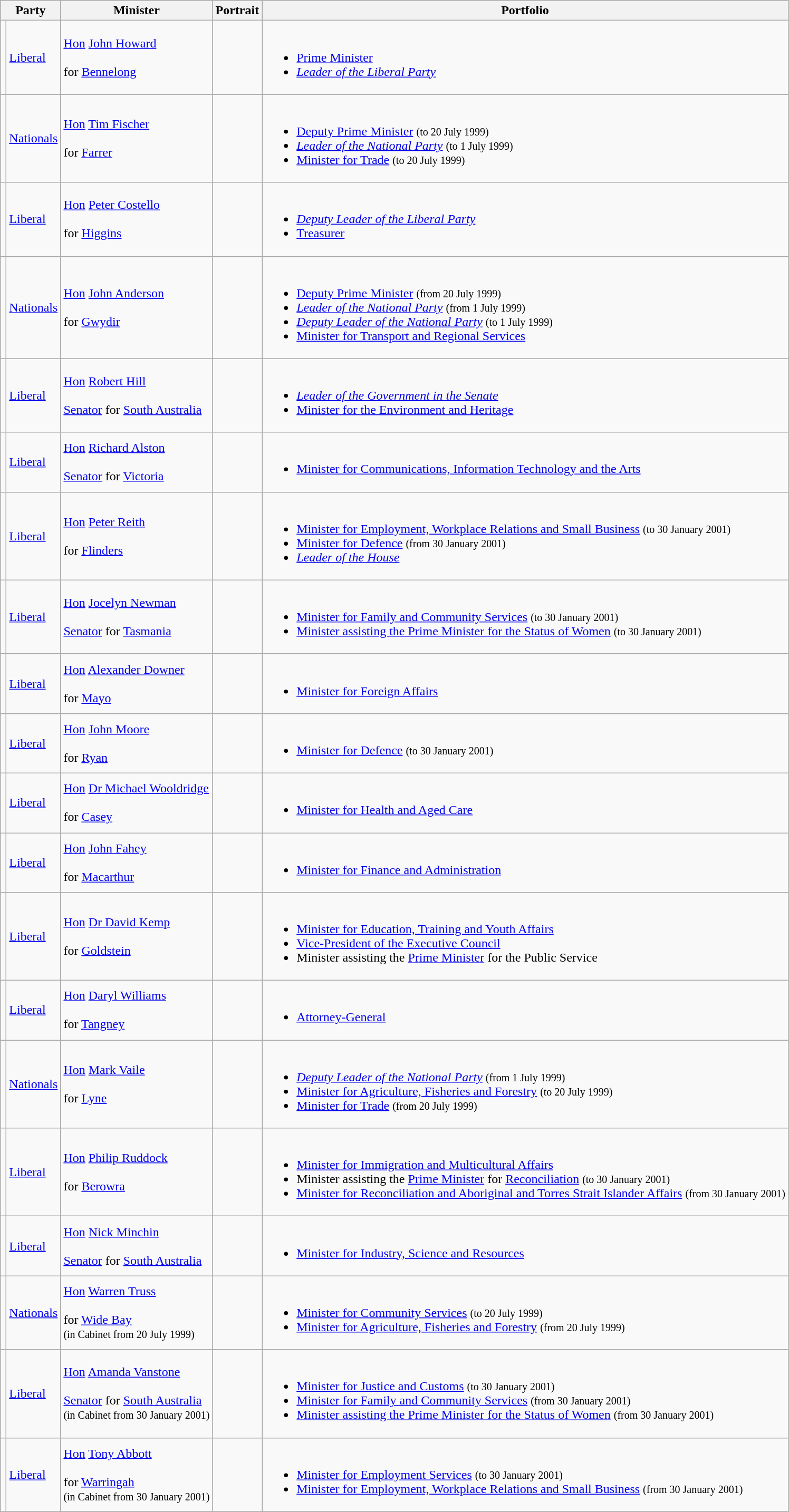<table class="wikitable sortable">
<tr>
<th colspan="2">Party</th>
<th>Minister</th>
<th>Portrait</th>
<th>Portfolio</th>
</tr>
<tr>
<td></td>
<td><a href='#'>Liberal</a></td>
<td><a href='#'>Hon</a> <a href='#'>John Howard</a> <br><br> for <a href='#'>Bennelong</a> <br></td>
<td></td>
<td><br><ul><li><a href='#'>Prime Minister</a></li><li><em><a href='#'>Leader of the Liberal Party</a></em></li></ul></td>
</tr>
<tr>
<td></td>
<td><a href='#'>Nationals</a></td>
<td><a href='#'>Hon</a> <a href='#'>Tim Fischer</a> <br><br> for <a href='#'>Farrer</a> <br></td>
<td></td>
<td><br><ul><li><a href='#'>Deputy Prime Minister</a> <small>(to 20 July 1999)</small></li><li><em><a href='#'>Leader of the National Party</a></em> <small>(to 1 July 1999)</small></li><li><a href='#'>Minister for Trade</a> <small>(to 20 July 1999)</small></li></ul></td>
</tr>
<tr>
<td></td>
<td><a href='#'>Liberal</a></td>
<td><a href='#'>Hon</a> <a href='#'>Peter Costello</a> <br><br> for <a href='#'>Higgins</a> <br></td>
<td></td>
<td><br><ul><li><em><a href='#'>Deputy Leader of the Liberal Party</a></em></li><li><a href='#'>Treasurer</a></li></ul></td>
</tr>
<tr>
<td></td>
<td><a href='#'>Nationals</a></td>
<td><a href='#'>Hon</a> <a href='#'>John Anderson</a> <br><br> for <a href='#'>Gwydir</a> <br></td>
<td></td>
<td><br><ul><li><a href='#'>Deputy Prime Minister</a> <small>(from 20 July 1999)</small></li><li><em><a href='#'>Leader of the National Party</a></em> <small>(from 1 July 1999)</small></li><li><em><a href='#'>Deputy Leader of the National Party</a></em> <small>(to 1 July 1999)</small></li><li><a href='#'>Minister for Transport and Regional Services</a></li></ul></td>
</tr>
<tr>
<td></td>
<td><a href='#'>Liberal</a></td>
<td><a href='#'>Hon</a> <a href='#'>Robert Hill</a> <br><br><a href='#'>Senator</a> for <a href='#'>South Australia</a> <br></td>
<td></td>
<td><br><ul><li><em><a href='#'>Leader of the Government in the Senate</a></em></li><li><a href='#'>Minister for the Environment and Heritage</a></li></ul></td>
</tr>
<tr>
<td></td>
<td><a href='#'>Liberal</a></td>
<td><a href='#'>Hon</a> <a href='#'>Richard Alston</a> <br><br><a href='#'>Senator</a> for <a href='#'>Victoria</a> <br></td>
<td></td>
<td><br><ul><li><a href='#'>Minister for Communications, Information Technology and the Arts</a></li></ul></td>
</tr>
<tr>
<td></td>
<td><a href='#'>Liberal</a></td>
<td><a href='#'>Hon</a> <a href='#'>Peter Reith</a> <br><br> for <a href='#'>Flinders</a> <br></td>
<td></td>
<td><br><ul><li><a href='#'>Minister for Employment, Workplace Relations and Small Business</a> <small>(to 30 January 2001)</small></li><li><a href='#'>Minister for Defence</a> <small>(from 30 January 2001)</small></li><li><em><a href='#'>Leader of the House</a></em></li></ul></td>
</tr>
<tr>
<td></td>
<td><a href='#'>Liberal</a></td>
<td><a href='#'>Hon</a> <a href='#'>Jocelyn Newman</a> <br><br><a href='#'>Senator</a> for <a href='#'>Tasmania</a> <br></td>
<td></td>
<td><br><ul><li><a href='#'>Minister for Family and Community Services</a> <small>(to 30 January 2001)</small></li><li><a href='#'>Minister assisting the Prime Minister for the Status of Women</a> <small>(to 30 January 2001)</small></li></ul></td>
</tr>
<tr>
<td></td>
<td><a href='#'>Liberal</a></td>
<td><a href='#'>Hon</a> <a href='#'>Alexander Downer</a> <br><br> for <a href='#'>Mayo</a> <br></td>
<td></td>
<td><br><ul><li><a href='#'>Minister for Foreign Affairs</a></li></ul></td>
</tr>
<tr>
<td></td>
<td><a href='#'>Liberal</a></td>
<td><a href='#'>Hon</a> <a href='#'>John Moore</a> <br><br> for <a href='#'>Ryan</a> <br></td>
<td></td>
<td><br><ul><li><a href='#'>Minister for Defence</a> <small>(to 30 January 2001)</small></li></ul></td>
</tr>
<tr>
<td></td>
<td><a href='#'>Liberal</a></td>
<td><a href='#'>Hon</a> <a href='#'>Dr Michael Wooldridge</a> <br><br> for <a href='#'>Casey</a> <br></td>
<td></td>
<td><br><ul><li><a href='#'>Minister for Health and Aged Care</a></li></ul></td>
</tr>
<tr>
<td></td>
<td><a href='#'>Liberal</a></td>
<td><a href='#'>Hon</a> <a href='#'>John Fahey</a> <br><br> for <a href='#'>Macarthur</a> <br></td>
<td></td>
<td><br><ul><li><a href='#'>Minister for Finance and Administration</a></li></ul></td>
</tr>
<tr>
<td></td>
<td><a href='#'>Liberal</a></td>
<td><a href='#'>Hon</a> <a href='#'>Dr David Kemp</a> <br><br> for <a href='#'>Goldstein</a> <br></td>
<td></td>
<td><br><ul><li><a href='#'>Minister for Education, Training and Youth Affairs</a></li><li><a href='#'>Vice-President of the Executive Council</a></li><li>Minister assisting the <a href='#'>Prime Minister</a> for the Public Service</li></ul></td>
</tr>
<tr>
<td></td>
<td><a href='#'>Liberal</a></td>
<td><a href='#'>Hon</a> <a href='#'>Daryl Williams</a>  <br><br> for <a href='#'>Tangney</a> <br></td>
<td></td>
<td><br><ul><li><a href='#'>Attorney-General</a></li></ul></td>
</tr>
<tr>
<td></td>
<td><a href='#'>Nationals</a></td>
<td><a href='#'>Hon</a> <a href='#'>Mark Vaile</a> <br><br> for <a href='#'>Lyne</a> <br></td>
<td></td>
<td><br><ul><li><em><a href='#'>Deputy Leader of the National Party</a></em> <small>(from 1 July 1999)</small></li><li><a href='#'>Minister for Agriculture, Fisheries and Forestry</a> <small>(to 20 July 1999)</small></li><li><a href='#'>Minister for Trade</a> <small>(from 20 July 1999)</small></li></ul></td>
</tr>
<tr>
<td></td>
<td><a href='#'>Liberal</a></td>
<td><a href='#'>Hon</a> <a href='#'>Philip Ruddock</a> <br><br> for <a href='#'>Berowra</a> <br></td>
<td></td>
<td><br><ul><li><a href='#'>Minister for Immigration and Multicultural Affairs</a></li><li>Minister assisting the <a href='#'>Prime Minister</a> for <a href='#'>Reconciliation</a> <small>(to 30 January 2001)</small></li><li><a href='#'>Minister for Reconciliation and Aboriginal and Torres Strait Islander Affairs</a> <small>(from 30 January 2001)</small></li></ul></td>
</tr>
<tr>
<td></td>
<td><a href='#'>Liberal</a></td>
<td><a href='#'>Hon</a> <a href='#'>Nick Minchin</a> <br><br><a href='#'>Senator</a> for <a href='#'>South Australia</a> <br></td>
<td></td>
<td><br><ul><li><a href='#'>Minister for Industry, Science and Resources</a></li></ul></td>
</tr>
<tr>
<td></td>
<td><a href='#'>Nationals</a></td>
<td><a href='#'>Hon</a> <a href='#'>Warren Truss</a> <br><br> for <a href='#'>Wide Bay</a> <br>
<small>(in Cabinet from 20 July 1999)</small></td>
<td></td>
<td><br><ul><li><a href='#'>Minister for Community Services</a> <small>(to 20 July 1999)</small></li><li><a href='#'>Minister for Agriculture, Fisheries and Forestry</a> <small>(from 20 July 1999)</small></li></ul></td>
</tr>
<tr>
<td></td>
<td><a href='#'>Liberal</a></td>
<td><a href='#'>Hon</a> <a href='#'>Amanda Vanstone</a> <br><br><a href='#'>Senator</a> for <a href='#'>South Australia</a> <br>
<small>(in Cabinet from 30 January 2001)</small></td>
<td></td>
<td><br><ul><li><a href='#'>Minister for Justice and Customs</a> <small>(to 30 January 2001)</small></li><li><a href='#'>Minister for Family and Community Services</a> <small>(from 30 January 2001)</small></li><li><a href='#'>Minister assisting the Prime Minister for the Status of Women</a> <small>(from 30 January 2001)</small></li></ul></td>
</tr>
<tr>
<td></td>
<td><a href='#'>Liberal</a></td>
<td><a href='#'>Hon</a> <a href='#'>Tony Abbott</a> <br><br> for <a href='#'>Warringah</a> <br>
<small>(in Cabinet from 30 January 2001)</small></td>
<td></td>
<td><br><ul><li><a href='#'>Minister for Employment Services</a> <small>(to 30 January 2001)</small></li><li><a href='#'>Minister for Employment, Workplace Relations and Small Business</a> <small>(from 30 January 2001)</small></li></ul></td>
</tr>
</table>
